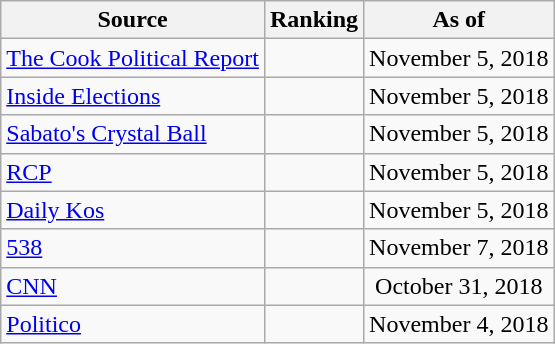<table class="wikitable" style="text-align:center">
<tr>
<th>Source</th>
<th>Ranking</th>
<th>As of</th>
</tr>
<tr>
<td align=left><a href='#'>The Cook Political Report</a></td>
<td></td>
<td>November 5, 2018</td>
</tr>
<tr>
<td align=left><a href='#'>Inside Elections</a></td>
<td></td>
<td>November 5, 2018</td>
</tr>
<tr>
<td align=left><a href='#'>Sabato's Crystal Ball</a></td>
<td></td>
<td>November 5, 2018</td>
</tr>
<tr>
<td align="left"><a href='#'>RCP</a></td>
<td></td>
<td>November 5, 2018</td>
</tr>
<tr>
<td align="left"><a href='#'>Daily Kos</a></td>
<td></td>
<td>November 5, 2018</td>
</tr>
<tr>
<td align="left"><a href='#'>538</a></td>
<td></td>
<td>November 7, 2018</td>
</tr>
<tr>
<td align="left"><a href='#'>CNN</a></td>
<td></td>
<td>October 31, 2018</td>
</tr>
<tr>
<td align="left"><a href='#'>Politico</a></td>
<td></td>
<td>November 4, 2018</td>
</tr>
</table>
